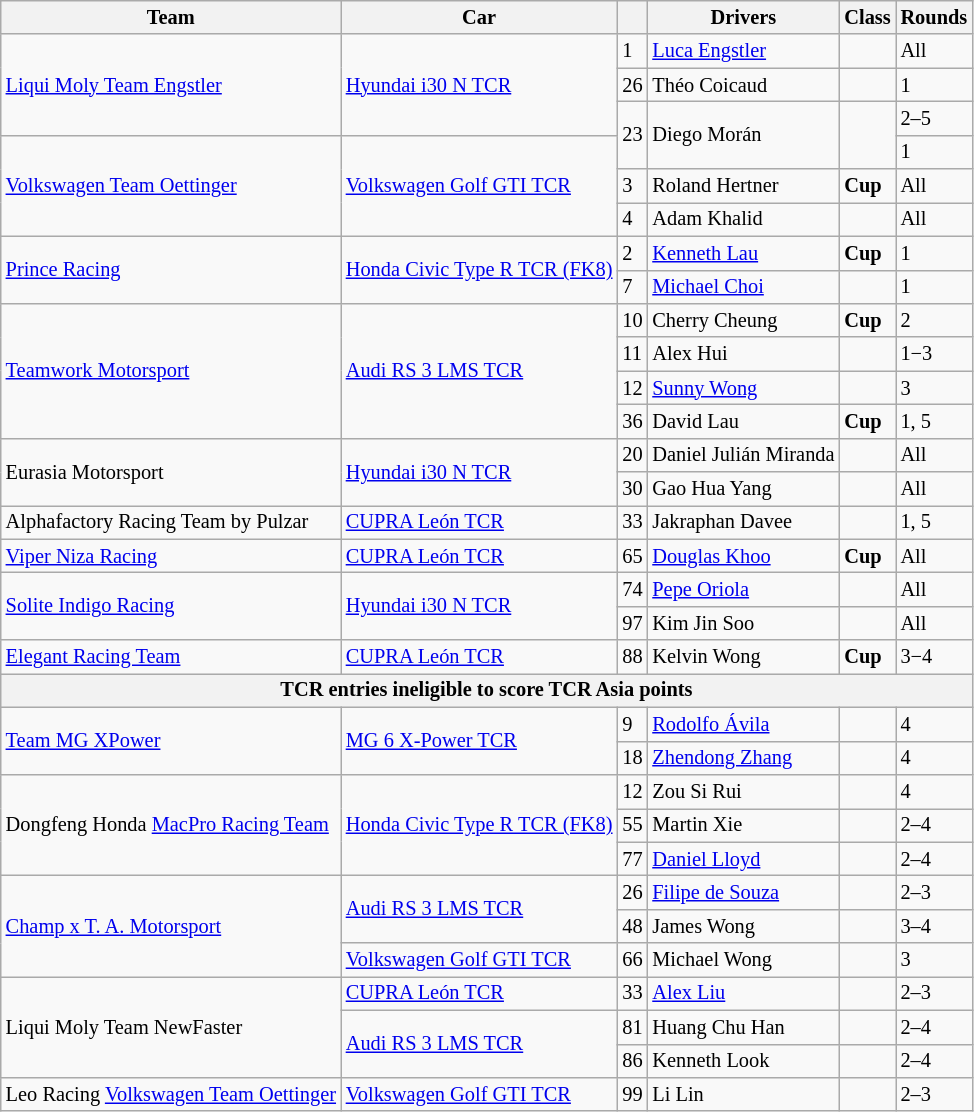<table class="wikitable" style="font-size: 85%">
<tr>
<th>Team</th>
<th>Car</th>
<th></th>
<th>Drivers</th>
<th>Class</th>
<th>Rounds</th>
</tr>
<tr>
<td rowspan="3"> <a href='#'>Liqui Moly Team Engstler</a></td>
<td rowspan="3"><a href='#'>Hyundai i30 N TCR</a></td>
<td>1</td>
<td> <a href='#'>Luca Engstler</a></td>
<td></td>
<td>All</td>
</tr>
<tr>
<td>26</td>
<td> Théo Coicaud</td>
<td></td>
<td>1</td>
</tr>
<tr>
<td rowspan="2">23</td>
<td rowspan="2"> Diego Morán</td>
<td rowspan="2"></td>
<td>2–5</td>
</tr>
<tr>
<td rowspan="3"> <a href='#'>Volkswagen Team Oettinger</a></td>
<td rowspan="3"><a href='#'>Volkswagen Golf GTI TCR</a></td>
<td>1</td>
</tr>
<tr>
<td>3</td>
<td> Roland Hertner</td>
<td><strong><span>Cup</span></strong></td>
<td>All</td>
</tr>
<tr>
<td>4</td>
<td> Adam Khalid</td>
<td></td>
<td>All</td>
</tr>
<tr>
<td rowspan="2"> <a href='#'>Prince Racing</a></td>
<td rowspan="2"><a href='#'>Honda Civic Type R TCR (FK8)</a></td>
<td>2</td>
<td> <a href='#'>Kenneth Lau</a></td>
<td><strong><span>Cup</span></strong></td>
<td>1</td>
</tr>
<tr>
<td>7</td>
<td> <a href='#'>Michael Choi</a></td>
<td></td>
<td>1</td>
</tr>
<tr>
<td rowspan="4"> <a href='#'>Teamwork Motorsport</a></td>
<td rowspan="4"><a href='#'>Audi RS 3 LMS TCR</a></td>
<td>10</td>
<td> Cherry Cheung</td>
<td><strong><span>Cup</span></strong></td>
<td>2</td>
</tr>
<tr>
<td>11</td>
<td> Alex Hui</td>
<td></td>
<td>1−3</td>
</tr>
<tr>
<td>12</td>
<td> <a href='#'>Sunny Wong</a></td>
<td></td>
<td>3</td>
</tr>
<tr>
<td>36</td>
<td> David Lau</td>
<td><strong><span>Cup</span></strong></td>
<td>1, 5</td>
</tr>
<tr>
<td rowspan="2"> Eurasia Motorsport</td>
<td rowspan="2"><a href='#'>Hyundai i30 N TCR</a></td>
<td>20</td>
<td> Daniel Julián Miranda</td>
<td></td>
<td>All</td>
</tr>
<tr>
<td>30</td>
<td> Gao Hua Yang</td>
<td></td>
<td>All</td>
</tr>
<tr>
<td> Alphafactory Racing Team by Pulzar</td>
<td><a href='#'>CUPRA León TCR</a></td>
<td>33</td>
<td> Jakraphan Davee</td>
<td></td>
<td>1, 5</td>
</tr>
<tr>
<td> <a href='#'>Viper Niza Racing</a></td>
<td><a href='#'>CUPRA León TCR</a></td>
<td>65</td>
<td> <a href='#'>Douglas Khoo</a></td>
<td><strong><span>Cup</span></strong></td>
<td>All</td>
</tr>
<tr>
<td rowspan="2"> <a href='#'>Solite Indigo Racing</a></td>
<td rowspan="2"><a href='#'>Hyundai i30 N TCR</a></td>
<td>74</td>
<td> <a href='#'>Pepe Oriola</a></td>
<td></td>
<td>All</td>
</tr>
<tr>
<td>97</td>
<td> Kim Jin Soo</td>
<td></td>
<td>All</td>
</tr>
<tr>
<td> <a href='#'>Elegant Racing Team</a></td>
<td><a href='#'>CUPRA León TCR</a></td>
<td>88</td>
<td> Kelvin Wong</td>
<td><strong><span>Cup</span></strong></td>
<td>3−4</td>
</tr>
<tr>
<th colspan="6">TCR entries ineligible to score TCR Asia points</th>
</tr>
<tr>
<td rowspan="2"> <a href='#'>Team MG XPower</a></td>
<td rowspan="2"><a href='#'>MG 6 X-Power TCR</a></td>
<td>9</td>
<td> <a href='#'>Rodolfo Ávila</a></td>
<td></td>
<td>4</td>
</tr>
<tr>
<td>18</td>
<td> <a href='#'>Zhendong Zhang</a></td>
<td></td>
<td>4</td>
</tr>
<tr>
<td rowspan="3"> Dongfeng Honda <a href='#'>MacPro Racing Team</a></td>
<td rowspan="3"><a href='#'>Honda Civic Type R TCR (FK8)</a></td>
<td>12</td>
<td> Zou Si Rui</td>
<td></td>
<td>4</td>
</tr>
<tr>
<td>55</td>
<td> Martin Xie</td>
<td></td>
<td>2–4</td>
</tr>
<tr>
<td>77</td>
<td> <a href='#'>Daniel Lloyd</a></td>
<td></td>
<td>2–4</td>
</tr>
<tr>
<td rowspan="3"> <a href='#'>Champ x T. A. Motorsport</a></td>
<td rowspan="2"><a href='#'>Audi RS 3 LMS TCR</a></td>
<td>26</td>
<td> <a href='#'>Filipe de Souza</a></td>
<td></td>
<td>2–3</td>
</tr>
<tr>
<td>48</td>
<td> James Wong</td>
<td></td>
<td>3–4</td>
</tr>
<tr>
<td><a href='#'>Volkswagen Golf GTI TCR</a></td>
<td>66</td>
<td> Michael Wong</td>
<td></td>
<td>3</td>
</tr>
<tr>
<td rowspan="3"> Liqui Moly Team NewFaster</td>
<td><a href='#'>CUPRA León TCR</a></td>
<td>33</td>
<td> <a href='#'>Alex Liu</a></td>
<td></td>
<td>2–3</td>
</tr>
<tr>
<td rowspan="2"><a href='#'>Audi RS 3 LMS TCR</a></td>
<td>81</td>
<td> Huang Chu Han</td>
<td></td>
<td>2–4</td>
</tr>
<tr>
<td>86</td>
<td> Kenneth Look</td>
<td></td>
<td>2–4</td>
</tr>
<tr>
<td> Leo Racing <a href='#'>Volkswagen Team Oettinger</a></td>
<td><a href='#'>Volkswagen Golf GTI TCR</a></td>
<td>99</td>
<td> Li Lin</td>
<td></td>
<td>2–3</td>
</tr>
</table>
